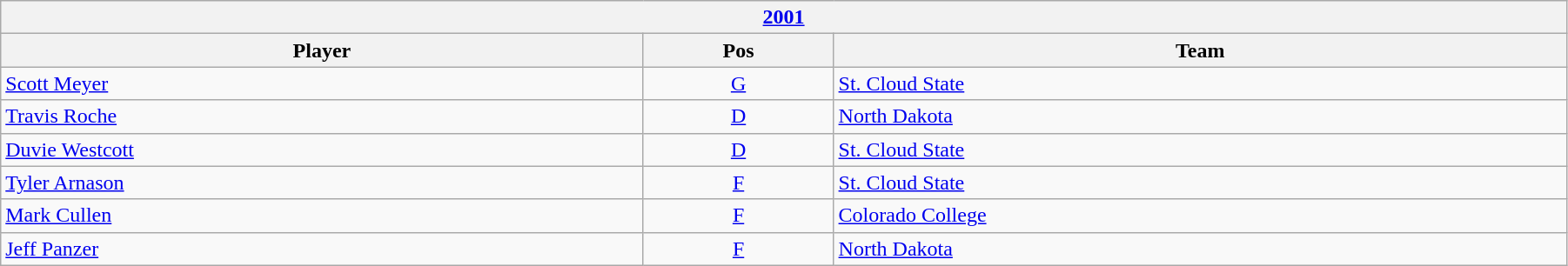<table class="wikitable" width=95%>
<tr>
<th colspan=3><a href='#'>2001</a></th>
</tr>
<tr>
<th>Player</th>
<th>Pos</th>
<th>Team</th>
</tr>
<tr>
<td><a href='#'>Scott Meyer</a></td>
<td align=center><a href='#'>G</a></td>
<td><a href='#'>St. Cloud State</a></td>
</tr>
<tr>
<td><a href='#'>Travis Roche</a></td>
<td align=center><a href='#'>D</a></td>
<td><a href='#'>North Dakota</a></td>
</tr>
<tr>
<td><a href='#'>Duvie Westcott</a></td>
<td align=center><a href='#'>D</a></td>
<td><a href='#'>St. Cloud State</a></td>
</tr>
<tr>
<td><a href='#'>Tyler Arnason</a></td>
<td align=center><a href='#'>F</a></td>
<td><a href='#'>St. Cloud State</a></td>
</tr>
<tr>
<td><a href='#'>Mark Cullen</a></td>
<td align=center><a href='#'>F</a></td>
<td><a href='#'>Colorado College</a></td>
</tr>
<tr>
<td><a href='#'>Jeff Panzer</a></td>
<td align=center><a href='#'>F</a></td>
<td><a href='#'>North Dakota</a></td>
</tr>
</table>
